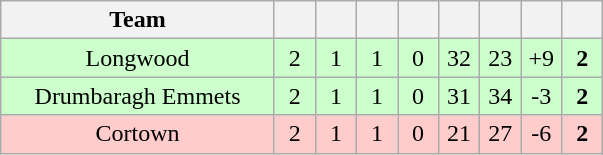<table class="wikitable" style="text-align:center">
<tr>
<th style="width:175px;">Team</th>
<th width="20"></th>
<th width="20"></th>
<th width="20"></th>
<th width="20"></th>
<th width="20"></th>
<th width="20"></th>
<th width="20"></th>
<th width="20"></th>
</tr>
<tr style="background:#cfc;">
<td>Longwood</td>
<td>2</td>
<td>1</td>
<td>1</td>
<td>0</td>
<td>32</td>
<td>23</td>
<td>+9</td>
<td><strong>2</strong></td>
</tr>
<tr style="background:#cfc;">
<td>Drumbaragh Emmets</td>
<td>2</td>
<td>1</td>
<td>1</td>
<td>0</td>
<td>31</td>
<td>34</td>
<td>-3</td>
<td><strong>2</strong></td>
</tr>
<tr style="background:#fcc;">
<td>Cortown</td>
<td>2</td>
<td>1</td>
<td>1</td>
<td>0</td>
<td>21</td>
<td>27</td>
<td>-6</td>
<td><strong>2</strong></td>
</tr>
</table>
